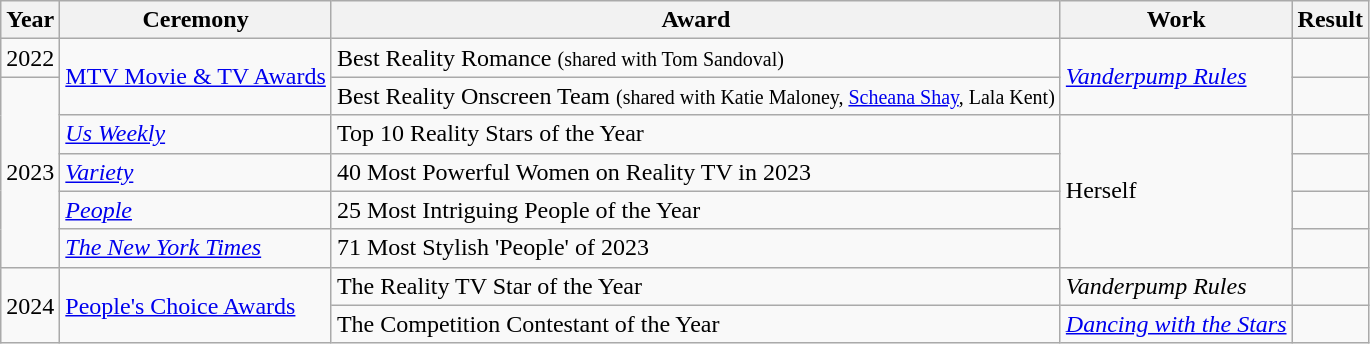<table class="wikitable">
<tr>
<th>Year</th>
<th>Ceremony</th>
<th>Award</th>
<th>Work</th>
<th>Result</th>
</tr>
<tr>
<td>2022</td>
<td rowspan="2"><a href='#'>MTV Movie & TV Awards</a></td>
<td>Best Reality Romance <small>(shared with Tom Sandoval)</small></td>
<td rowspan="2"><em><a href='#'>Vanderpump Rules</a></em></td>
<td></td>
</tr>
<tr>
<td rowspan="5">2023</td>
<td>Best Reality Onscreen Team <small>(shared with Katie Maloney, <a href='#'>Scheana Shay</a>, Lala Kent)</small></td>
<td></td>
</tr>
<tr>
<td><em><a href='#'>Us Weekly</a></em></td>
<td>Top 10 Reality Stars of the Year</td>
<td rowspan="4">Herself</td>
<td></td>
</tr>
<tr>
<td><em><a href='#'>Variety</a></em></td>
<td>40 Most Powerful Women on Reality TV in 2023</td>
<td></td>
</tr>
<tr>
<td><em><a href='#'>People</a></em></td>
<td>25 Most Intriguing People of the Year</td>
<td></td>
</tr>
<tr>
<td><em><a href='#'>The New York Times</a></em></td>
<td>71 Most Stylish 'People' of 2023</td>
<td></td>
</tr>
<tr>
<td rowspan="2">2024</td>
<td rowspan="2"><a href='#'>People's Choice Awards</a></td>
<td>The Reality TV Star of the Year</td>
<td><em>Vanderpump Rules</em></td>
<td></td>
</tr>
<tr>
<td>The Competition Contestant of the Year</td>
<td><em><a href='#'>Dancing with the Stars</a></em></td>
<td></td>
</tr>
</table>
